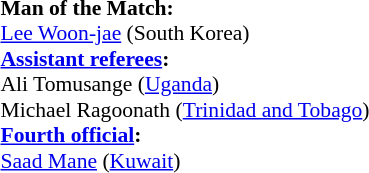<table width=100% style="font-size: 90%">
<tr>
<td><br><strong>Man of the Match:</strong>
<br><a href='#'>Lee Woon-jae</a> (South Korea)<br><strong><a href='#'>Assistant referees</a>:</strong>
<br>Ali Tomusange (<a href='#'>Uganda</a>)
<br>Michael Ragoonath (<a href='#'>Trinidad and Tobago</a>)
<br><strong><a href='#'>Fourth official</a>:</strong>
<br><a href='#'>Saad Mane</a> (<a href='#'>Kuwait</a>)</td>
</tr>
</table>
